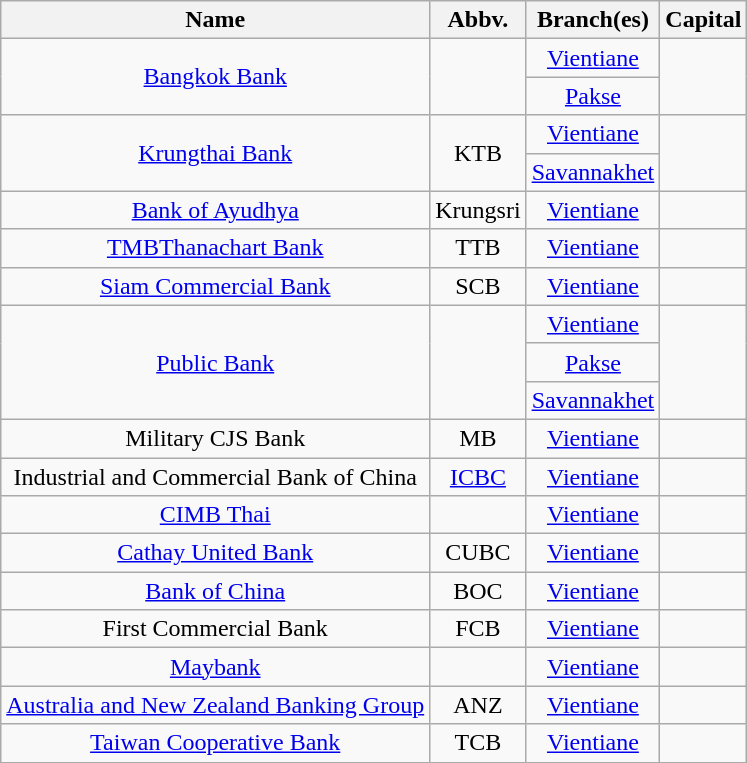<table class="wikitable sortable" style="text-align:center">
<tr>
<th>Name</th>
<th>Abbv.</th>
<th>Branch(es)</th>
<th>Capital</th>
</tr>
<tr>
<td rowspan=2><a href='#'>Bangkok Bank</a></td>
<td rowspan=2></td>
<td><a href='#'>Vientiane</a></td>
<td rowspan=2></td>
</tr>
<tr>
<td><a href='#'>Pakse</a></td>
</tr>
<tr>
<td rowspan=2><a href='#'>Krungthai Bank</a></td>
<td rowspan=2>KTB</td>
<td><a href='#'>Vientiane</a></td>
<td rowspan=2></td>
</tr>
<tr>
<td><a href='#'>Savannakhet</a></td>
</tr>
<tr>
<td><a href='#'>Bank of Ayudhya</a></td>
<td>Krungsri</td>
<td><a href='#'>Vientiane</a></td>
<td></td>
</tr>
<tr>
<td><a href='#'>TMBThanachart Bank</a></td>
<td>TTB</td>
<td><a href='#'>Vientiane</a></td>
<td></td>
</tr>
<tr>
<td><a href='#'>Siam Commercial Bank</a></td>
<td>SCB</td>
<td><a href='#'>Vientiane</a></td>
<td></td>
</tr>
<tr>
<td rowspan=3><a href='#'>Public Bank</a></td>
<td rowspan=3></td>
<td><a href='#'>Vientiane</a></td>
<td rowspan=3></td>
</tr>
<tr>
<td><a href='#'>Pakse</a></td>
</tr>
<tr>
<td><a href='#'>Savannakhet</a></td>
</tr>
<tr>
<td>Military CJS Bank</td>
<td>MB</td>
<td><a href='#'>Vientiane</a></td>
<td></td>
</tr>
<tr>
<td>Industrial and Commercial Bank of China</td>
<td><a href='#'>ICBC</a></td>
<td><a href='#'>Vientiane</a></td>
<td></td>
</tr>
<tr>
<td><a href='#'>CIMB Thai</a></td>
<td></td>
<td><a href='#'>Vientiane</a></td>
<td></td>
</tr>
<tr>
<td><a href='#'>Cathay United Bank</a></td>
<td>CUBC</td>
<td><a href='#'>Vientiane</a></td>
<td></td>
</tr>
<tr>
<td><a href='#'>Bank of China</a></td>
<td>BOC</td>
<td><a href='#'>Vientiane</a></td>
<td></td>
</tr>
<tr>
<td>First Commercial Bank</td>
<td>FCB</td>
<td><a href='#'>Vientiane</a></td>
<td></td>
</tr>
<tr>
<td><a href='#'>Maybank</a></td>
<td></td>
<td><a href='#'>Vientiane</a></td>
<td></td>
</tr>
<tr>
<td><a href='#'>Australia and New Zealand Banking Group</a></td>
<td>ANZ</td>
<td><a href='#'>Vientiane</a></td>
<td></td>
</tr>
<tr>
<td><a href='#'>Taiwan Cooperative Bank</a></td>
<td>TCB</td>
<td><a href='#'>Vientiane</a></td>
<td></td>
</tr>
</table>
